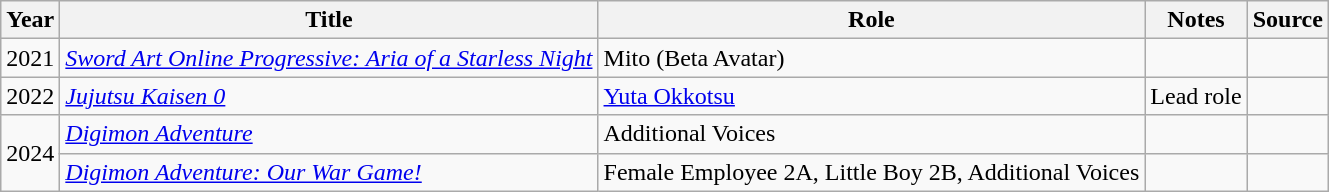<table class="wikitable sortable plainrowheaders">
<tr>
<th>Year</th>
<th>Title</th>
<th>Role</th>
<th class="unsortable">Notes</th>
<th class="unsortable">Source</th>
</tr>
<tr>
<td>2021</td>
<td><em><a href='#'>Sword Art Online Progressive: Aria of a Starless Night</a></em></td>
<td>Mito (Beta Avatar)</td>
<td></td>
<td></td>
</tr>
<tr>
<td>2022</td>
<td><em><a href='#'>Jujutsu Kaisen 0</a></em></td>
<td><a href='#'>Yuta Okkotsu</a></td>
<td>Lead role</td>
<td></td>
</tr>
<tr>
<td rowspan="2">2024</td>
<td><em><a href='#'>Digimon Adventure</a></em></td>
<td>Additional Voices</td>
<td></td>
<td></td>
</tr>
<tr>
<td><em><a href='#'>Digimon Adventure: Our War Game!</a></em></td>
<td>Female Employee 2A, Little Boy 2B, Additional Voices</td>
<td></td>
<td></td>
</tr>
</table>
